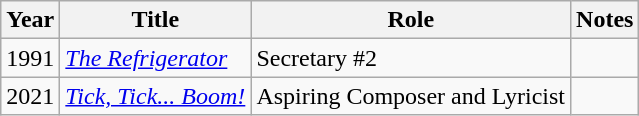<table class="wikitable">
<tr>
<th>Year</th>
<th>Title</th>
<th>Role</th>
<th>Notes</th>
</tr>
<tr>
<td>1991</td>
<td><a href='#'><em>The Refrigerator</em></a></td>
<td>Secretary #2</td>
<td></td>
</tr>
<tr>
<td>2021</td>
<td><em><a href='#'>Tick, Tick... Boom!</a></em></td>
<td>Aspiring Composer and Lyricist</td>
<td></td>
</tr>
</table>
